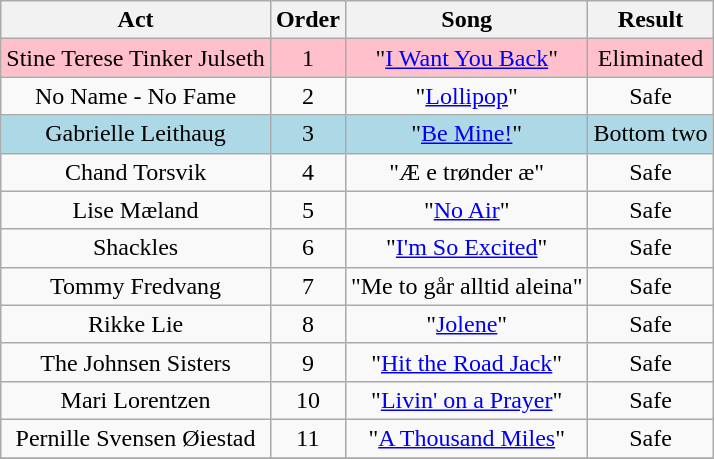<table class="wikitable plainrowheaders" style="text-align:center;">
<tr>
<th scope="col">Act</th>
<th scope="col">Order</th>
<th scope="col">Song</th>
<th scope="col">Result</th>
</tr>
<tr style="background:pink;">
<td>Stine Terese Tinker Julseth</td>
<td>1</td>
<td>"<a href='#'>I Want You Back</a>"</td>
<td>Eliminated</td>
</tr>
<tr>
<td>No Name - No Fame</td>
<td>2</td>
<td>"<a href='#'>Lollipop</a>"</td>
<td>Safe</td>
</tr>
<tr style="background:lightblue;">
<td>Gabrielle Leithaug</td>
<td>3</td>
<td>"<a href='#'>Be Mine!</a>"</td>
<td>Bottom two</td>
</tr>
<tr>
<td>Chand Torsvik</td>
<td>4</td>
<td>"Æ e trønder æ"</td>
<td>Safe</td>
</tr>
<tr>
<td>Lise Mæland</td>
<td>5</td>
<td>"<a href='#'>No Air</a>"</td>
<td>Safe</td>
</tr>
<tr>
<td>Shackles</td>
<td>6</td>
<td>"<a href='#'>I'm So Excited</a>"</td>
<td>Safe</td>
</tr>
<tr>
<td>Tommy Fredvang</td>
<td>7</td>
<td>"Me to går alltid aleina"</td>
<td>Safe</td>
</tr>
<tr>
<td>Rikke Lie</td>
<td>8</td>
<td>"<a href='#'>Jolene</a>"</td>
<td>Safe</td>
</tr>
<tr>
<td>The Johnsen Sisters</td>
<td>9</td>
<td>"<a href='#'>Hit the Road Jack</a>"</td>
<td>Safe</td>
</tr>
<tr>
<td>Mari Lorentzen</td>
<td>10</td>
<td>"<a href='#'>Livin' on a Prayer</a>"</td>
<td>Safe</td>
</tr>
<tr>
<td>Pernille Svensen Øiestad</td>
<td>11</td>
<td>"<a href='#'>A Thousand Miles</a>"</td>
<td>Safe</td>
</tr>
<tr>
</tr>
</table>
